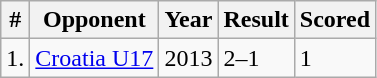<table class="wikitable">
<tr>
<th>#</th>
<th>Opponent</th>
<th>Year</th>
<th>Result</th>
<th>Scored</th>
</tr>
<tr>
<td>1.</td>
<td> <a href='#'>Croatia U17</a></td>
<td>2013</td>
<td>2–1</td>
<td>1</td>
</tr>
</table>
